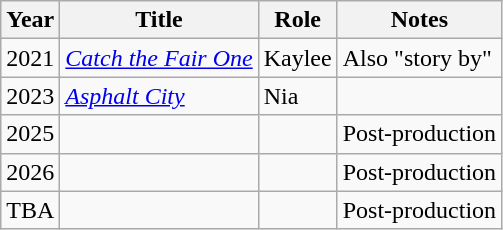<table class="wikitable sortable">
<tr>
<th>Year</th>
<th>Title</th>
<th>Role</th>
<th class="unsortable">Notes</th>
</tr>
<tr>
<td>2021</td>
<td><em><a href='#'>Catch the Fair One</a></em></td>
<td>Kaylee</td>
<td>Also "story by"</td>
</tr>
<tr>
<td>2023</td>
<td><em><a href='#'>Asphalt City</a></em></td>
<td>Nia</td>
<td></td>
</tr>
<tr>
<td>2025</td>
<td></td>
<td></td>
<td>Post-production</td>
</tr>
<tr>
<td>2026</td>
<td></td>
<td></td>
<td>Post-production</td>
</tr>
<tr>
<td>TBA</td>
<td></td>
<td></td>
<td>Post-production</td>
</tr>
</table>
